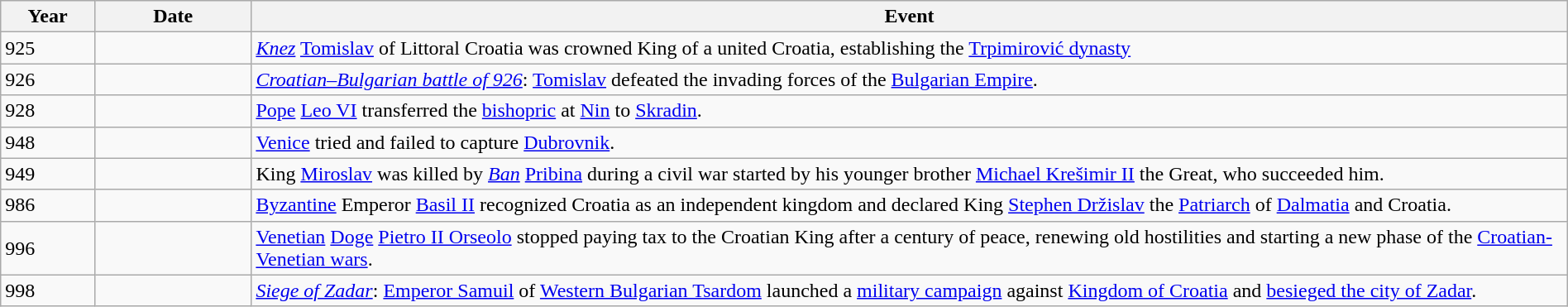<table class="wikitable" width="100%">
<tr>
<th style="width:6%">Year</th>
<th style="width:10%">Date</th>
<th>Event</th>
</tr>
<tr>
<td>925</td>
<td></td>
<td><em><a href='#'>Knez</a></em> <a href='#'>Tomislav</a> of Littoral Croatia was crowned King of a united Croatia, establishing the <a href='#'>Trpimirović dynasty</a></td>
</tr>
<tr>
<td>926</td>
<td></td>
<td><em><a href='#'>Croatian–Bulgarian battle of 926</a></em>: <a href='#'>Tomislav</a> defeated the invading forces of the <a href='#'>Bulgarian Empire</a>.</td>
</tr>
<tr>
<td>928</td>
<td></td>
<td><a href='#'>Pope</a> <a href='#'>Leo VI</a> transferred the <a href='#'>bishopric</a> at <a href='#'>Nin</a> to <a href='#'>Skradin</a>.</td>
</tr>
<tr>
<td>948</td>
<td></td>
<td><a href='#'>Venice</a> tried and failed to capture <a href='#'>Dubrovnik</a>.</td>
</tr>
<tr>
<td>949</td>
<td></td>
<td>King <a href='#'>Miroslav</a> was killed by <em><a href='#'>Ban</a></em> <a href='#'>Pribina</a> during a civil war started by his younger brother <a href='#'>Michael Krešimir II</a> the Great, who succeeded him.</td>
</tr>
<tr>
<td>986</td>
<td></td>
<td><a href='#'>Byzantine</a> Emperor <a href='#'>Basil II</a> recognized Croatia as an independent kingdom and declared King <a href='#'>Stephen Držislav</a> the <a href='#'>Patriarch</a> of <a href='#'>Dalmatia</a> and Croatia.</td>
</tr>
<tr>
<td>996</td>
<td></td>
<td><a href='#'>Venetian</a> <a href='#'>Doge</a> <a href='#'>Pietro II Orseolo</a> stopped paying tax to the Croatian King after a century of peace, renewing old hostilities and starting a new phase of the <a href='#'>Croatian-Venetian wars</a>.</td>
</tr>
<tr>
<td>998</td>
<td></td>
<td><em><a href='#'>Siege of Zadar</a></em>: <a href='#'>Emperor Samuil</a> of <a href='#'>Western Bulgarian Tsardom</a> launched a <a href='#'>military campaign</a> against <a href='#'>Kingdom of Croatia</a> and <a href='#'>besieged the city of Zadar</a>.</td>
</tr>
</table>
